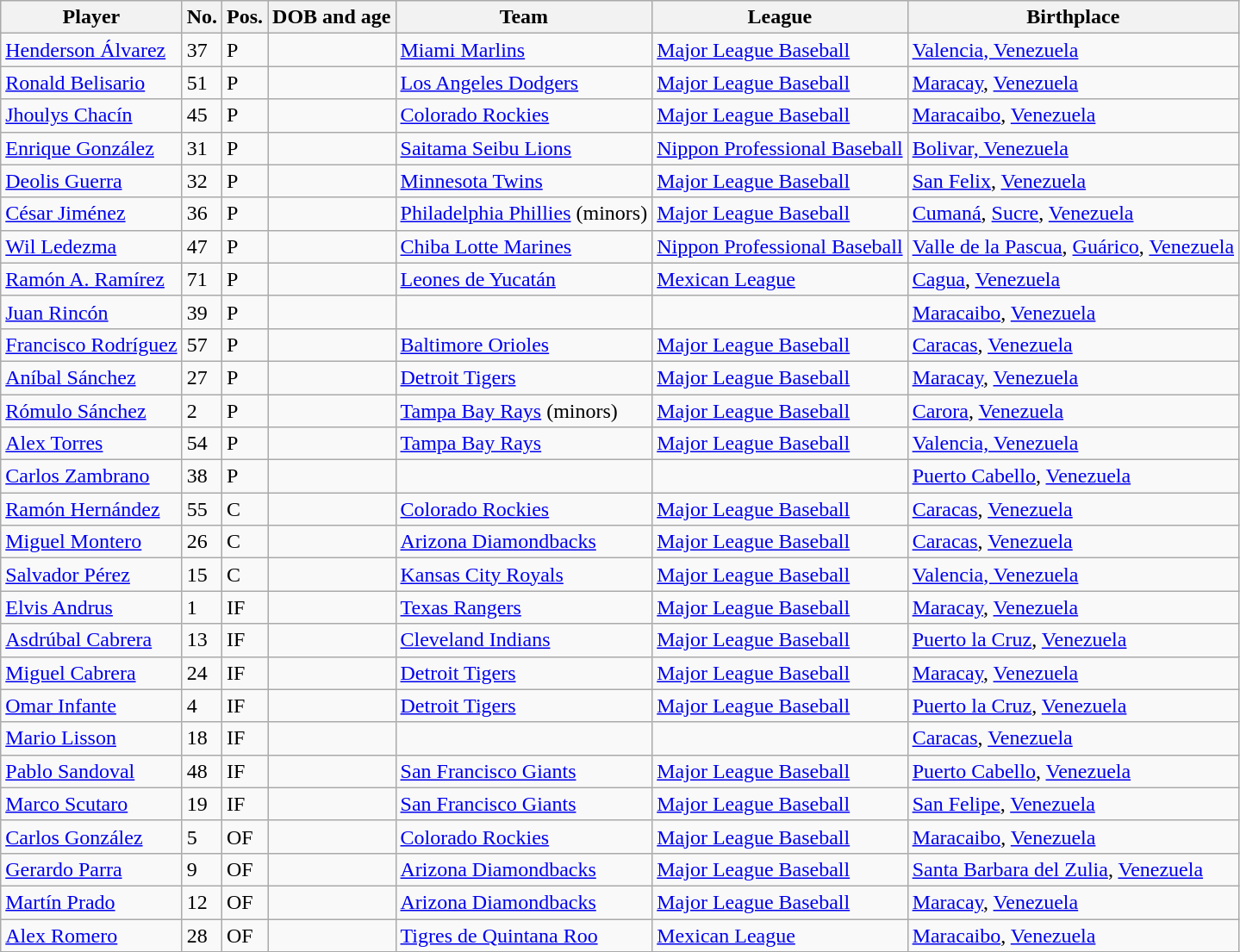<table class="wikitable sortable">
<tr>
<th>Player</th>
<th>No.</th>
<th>Pos.</th>
<th>DOB and age</th>
<th>Team</th>
<th>League</th>
<th>Birthplace</th>
</tr>
<tr>
<td><a href='#'>Henderson Álvarez</a></td>
<td>37</td>
<td>P</td>
<td></td>
<td> <a href='#'>Miami Marlins</a></td>
<td><a href='#'>Major League Baseball</a></td>
<td><a href='#'>Valencia, Venezuela</a></td>
</tr>
<tr>
<td><a href='#'>Ronald Belisario</a></td>
<td>51</td>
<td>P</td>
<td></td>
<td> <a href='#'>Los Angeles Dodgers</a></td>
<td><a href='#'>Major League Baseball</a></td>
<td><a href='#'>Maracay</a>, <a href='#'>Venezuela</a></td>
</tr>
<tr>
<td><a href='#'>Jhoulys Chacín</a></td>
<td>45</td>
<td>P</td>
<td></td>
<td> <a href='#'>Colorado Rockies</a></td>
<td><a href='#'>Major League Baseball</a></td>
<td><a href='#'>Maracaibo</a>, <a href='#'>Venezuela</a></td>
</tr>
<tr>
<td><a href='#'>Enrique González</a></td>
<td>31</td>
<td>P</td>
<td></td>
<td> <a href='#'>Saitama Seibu Lions</a></td>
<td><a href='#'>Nippon Professional Baseball</a></td>
<td><a href='#'>Bolivar, Venezuela</a></td>
</tr>
<tr>
<td><a href='#'>Deolis Guerra</a></td>
<td>32</td>
<td>P</td>
<td></td>
<td> <a href='#'>Minnesota Twins</a></td>
<td><a href='#'>Major League Baseball</a></td>
<td><a href='#'>San Felix</a>, <a href='#'>Venezuela</a></td>
</tr>
<tr>
<td><a href='#'>César Jiménez</a></td>
<td>36</td>
<td>P</td>
<td></td>
<td> <a href='#'>Philadelphia Phillies</a> (minors)</td>
<td><a href='#'>Major League Baseball</a></td>
<td><a href='#'>Cumaná</a>, <a href='#'>Sucre</a>, <a href='#'>Venezuela</a></td>
</tr>
<tr>
<td><a href='#'>Wil Ledezma</a></td>
<td>47</td>
<td>P</td>
<td></td>
<td><a href='#'>Chiba Lotte Marines</a></td>
<td><a href='#'>Nippon Professional Baseball</a></td>
<td><a href='#'>Valle de la Pascua</a>, <a href='#'>Guárico</a>, <a href='#'>Venezuela</a></td>
</tr>
<tr>
<td><a href='#'>Ramón A. Ramírez</a></td>
<td>71</td>
<td>P</td>
<td></td>
<td> <a href='#'>Leones de Yucatán</a></td>
<td><a href='#'>Mexican League</a></td>
<td><a href='#'>Cagua</a>, <a href='#'>Venezuela</a></td>
</tr>
<tr>
<td><a href='#'>Juan Rincón</a></td>
<td>39</td>
<td>P</td>
<td></td>
<td></td>
<td></td>
<td><a href='#'>Maracaibo</a>, <a href='#'>Venezuela</a></td>
</tr>
<tr>
<td><a href='#'>Francisco Rodríguez</a></td>
<td>57</td>
<td>P</td>
<td></td>
<td> <a href='#'>Baltimore Orioles</a></td>
<td><a href='#'>Major League Baseball</a></td>
<td><a href='#'>Caracas</a>, <a href='#'>Venezuela</a></td>
</tr>
<tr>
<td><a href='#'>Aníbal Sánchez</a></td>
<td>27</td>
<td>P</td>
<td></td>
<td> <a href='#'>Detroit Tigers</a></td>
<td><a href='#'>Major League Baseball</a></td>
<td><a href='#'>Maracay</a>, <a href='#'>Venezuela</a></td>
</tr>
<tr>
<td><a href='#'>Rómulo Sánchez</a></td>
<td>2</td>
<td>P</td>
<td></td>
<td> <a href='#'>Tampa Bay Rays</a> (minors)</td>
<td><a href='#'>Major League Baseball</a></td>
<td><a href='#'>Carora</a>, <a href='#'>Venezuela</a></td>
</tr>
<tr>
<td><a href='#'>Alex Torres</a></td>
<td>54</td>
<td>P</td>
<td></td>
<td> <a href='#'>Tampa Bay Rays</a></td>
<td><a href='#'>Major League Baseball</a></td>
<td><a href='#'>Valencia, Venezuela</a></td>
</tr>
<tr>
<td><a href='#'>Carlos Zambrano</a></td>
<td>38</td>
<td>P</td>
<td></td>
<td></td>
<td></td>
<td><a href='#'>Puerto Cabello</a>, <a href='#'>Venezuela</a></td>
</tr>
<tr>
<td><a href='#'>Ramón Hernández</a></td>
<td>55</td>
<td>C</td>
<td></td>
<td> <a href='#'>Colorado Rockies</a></td>
<td><a href='#'>Major League Baseball</a></td>
<td><a href='#'>Caracas</a>, <a href='#'>Venezuela</a></td>
</tr>
<tr>
<td><a href='#'>Miguel Montero</a></td>
<td>26</td>
<td>C</td>
<td></td>
<td> <a href='#'>Arizona Diamondbacks</a></td>
<td><a href='#'>Major League Baseball</a></td>
<td><a href='#'>Caracas</a>, <a href='#'>Venezuela</a></td>
</tr>
<tr>
<td><a href='#'>Salvador Pérez</a></td>
<td>15</td>
<td>C</td>
<td></td>
<td> <a href='#'>Kansas City Royals</a></td>
<td><a href='#'>Major League Baseball</a></td>
<td><a href='#'>Valencia, Venezuela</a></td>
</tr>
<tr>
<td><a href='#'>Elvis Andrus</a></td>
<td>1</td>
<td>IF</td>
<td></td>
<td> <a href='#'>Texas Rangers</a></td>
<td><a href='#'>Major League Baseball</a></td>
<td><a href='#'>Maracay</a>, <a href='#'>Venezuela</a></td>
</tr>
<tr>
<td><a href='#'>Asdrúbal Cabrera</a></td>
<td>13</td>
<td>IF</td>
<td></td>
<td> <a href='#'>Cleveland Indians</a></td>
<td><a href='#'>Major League Baseball</a></td>
<td><a href='#'>Puerto la Cruz</a>, <a href='#'>Venezuela</a></td>
</tr>
<tr>
<td><a href='#'>Miguel Cabrera</a></td>
<td>24</td>
<td>IF</td>
<td></td>
<td> <a href='#'>Detroit Tigers</a></td>
<td><a href='#'>Major League Baseball</a></td>
<td><a href='#'>Maracay</a>, <a href='#'>Venezuela</a></td>
</tr>
<tr>
<td><a href='#'>Omar Infante</a></td>
<td>4</td>
<td>IF</td>
<td></td>
<td> <a href='#'>Detroit Tigers</a></td>
<td><a href='#'>Major League Baseball</a></td>
<td><a href='#'>Puerto la Cruz</a>, <a href='#'>Venezuela</a></td>
</tr>
<tr>
<td><a href='#'>Mario Lisson</a></td>
<td>18</td>
<td>IF</td>
<td></td>
<td></td>
<td></td>
<td><a href='#'>Caracas</a>, <a href='#'>Venezuela</a></td>
</tr>
<tr>
<td><a href='#'>Pablo Sandoval</a></td>
<td>48</td>
<td>IF</td>
<td></td>
<td> <a href='#'>San Francisco Giants</a></td>
<td><a href='#'>Major League Baseball</a></td>
<td><a href='#'>Puerto Cabello</a>, <a href='#'>Venezuela</a></td>
</tr>
<tr>
<td><a href='#'>Marco Scutaro</a></td>
<td>19</td>
<td>IF</td>
<td></td>
<td> <a href='#'>San Francisco Giants</a></td>
<td><a href='#'>Major League Baseball</a></td>
<td><a href='#'>San Felipe</a>, <a href='#'>Venezuela</a></td>
</tr>
<tr>
<td><a href='#'>Carlos González</a></td>
<td>5</td>
<td>OF</td>
<td></td>
<td> <a href='#'>Colorado Rockies</a></td>
<td><a href='#'>Major League Baseball</a></td>
<td><a href='#'>Maracaibo</a>, <a href='#'>Venezuela</a></td>
</tr>
<tr>
<td><a href='#'>Gerardo Parra</a></td>
<td>9</td>
<td>OF</td>
<td></td>
<td> <a href='#'>Arizona Diamondbacks</a></td>
<td><a href='#'>Major League Baseball</a></td>
<td><a href='#'>Santa Barbara del Zulia</a>, <a href='#'>Venezuela</a></td>
</tr>
<tr>
<td><a href='#'>Martín Prado</a></td>
<td>12</td>
<td>OF</td>
<td></td>
<td> <a href='#'>Arizona Diamondbacks</a></td>
<td><a href='#'>Major League Baseball</a></td>
<td><a href='#'>Maracay</a>, <a href='#'>Venezuela</a></td>
</tr>
<tr>
<td><a href='#'>Alex Romero</a></td>
<td>28</td>
<td>OF</td>
<td></td>
<td> <a href='#'>Tigres de Quintana Roo</a></td>
<td><a href='#'>Mexican League</a></td>
<td><a href='#'>Maracaibo</a>, <a href='#'>Venezuela</a></td>
</tr>
<tr>
</tr>
</table>
